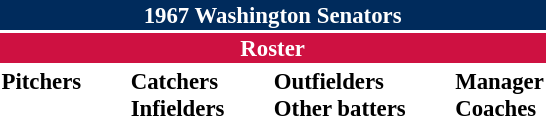<table class="toccolours" style="font-size: 95%;">
<tr>
<th colspan="10" style="background-color: #002B5C; color: #FFFFFF; text-align: center;">1967 Washington Senators</th>
</tr>
<tr>
<td colspan="10" style="background-color: #CE1141; color: #FFFFFF; text-align: center;"><strong>Roster</strong></td>
</tr>
<tr>
<td valign="top"><strong>Pitchers</strong><br>














</td>
<td width="25px"></td>
<td valign="top"><strong>Catchers</strong><br>


<strong>Infielders</strong>









</td>
<td width="25px"></td>
<td valign="top"><strong>Outfielders</strong><br>





<strong>Other batters</strong>
</td>
<td width="25px"></td>
<td valign="top"><strong>Manager</strong><br>
<strong>Coaches</strong>



</td>
</tr>
<tr>
</tr>
</table>
